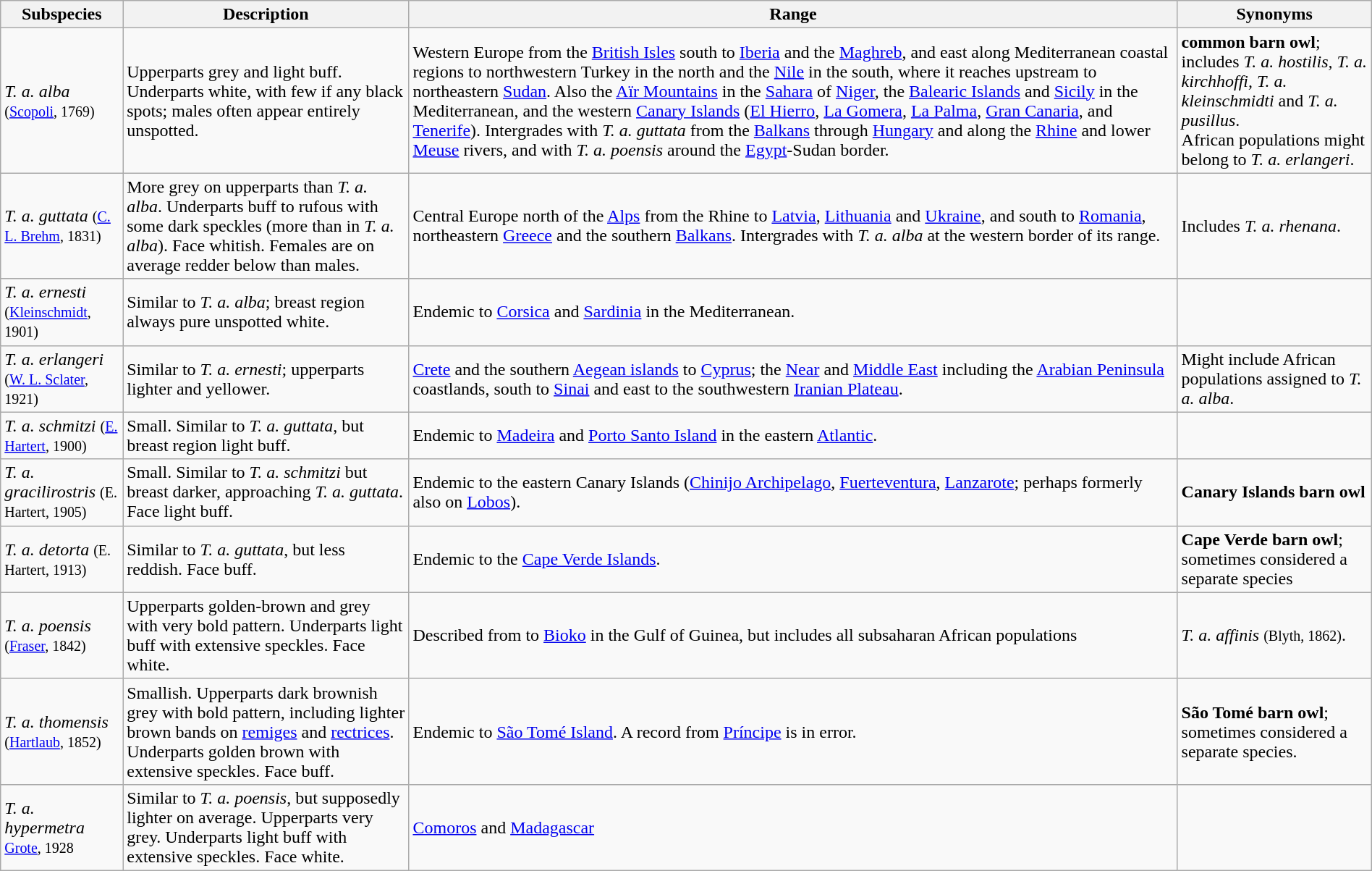<table class="wikitable" style="width:100%;">
<tr>
<th>Subspecies</th>
<th>Description</th>
<th>Range</th>
<th>Synonyms</th>
</tr>
<tr>
<td><em>T. a. alba</em> <small>(<a href='#'>Scopoli</a>, 1769)</small> </td>
<td>Upperparts grey and light buff. Underparts white, with few if any black spots; males often appear entirely unspotted.</td>
<td>Western Europe from the <a href='#'>British Isles</a> south to <a href='#'>Iberia</a> and the <a href='#'>Maghreb</a>, and east along Mediterranean coastal regions to northwestern Turkey in the north and the <a href='#'>Nile</a> in the south, where it reaches upstream to northeastern <a href='#'>Sudan</a>. Also the <a href='#'>Aïr Mountains</a> in the <a href='#'>Sahara</a> of <a href='#'>Niger</a>, the <a href='#'>Balearic Islands</a> and <a href='#'>Sicily</a> in the Mediterranean, and the western <a href='#'>Canary Islands</a> (<a href='#'>El Hierro</a>, <a href='#'>La Gomera</a>, <a href='#'>La Palma</a>, <a href='#'>Gran Canaria</a>, and <a href='#'>Tenerife</a>). Intergrades with <em>T. a. guttata</em> from the <a href='#'>Balkans</a> through <a href='#'>Hungary</a> and along the <a href='#'>Rhine</a> and lower <a href='#'>Meuse</a> rivers, and with <em>T. a. poensis</em> around the <a href='#'>Egypt</a>-Sudan border.</td>
<td><strong>common barn owl</strong>; includes <em>T. a. hostilis, T. a. kirchhoffi, T. a. kleinschmidti</em> and <em>T. a. pusillus</em>. <br>African populations might belong to <em>T. a. erlangeri</em>.</td>
</tr>
<tr>
<td><em>T. a. guttata</em> <small>(<a href='#'>C. L. Brehm</a>, 1831)</small> </td>
<td>More grey on upperparts than <em>T. a. alba</em>. Underparts buff to rufous with some dark speckles (more than in <em>T. a. alba</em>). Face whitish. Females are on average redder below than males.</td>
<td>Central Europe north of the <a href='#'>Alps</a> from the Rhine to <a href='#'>Latvia</a>, <a href='#'>Lithuania</a> and <a href='#'>Ukraine</a>, and south to <a href='#'>Romania</a>, northeastern <a href='#'>Greece</a> and the southern <a href='#'>Balkans</a>. Intergrades with <em>T. a. alba</em> at the western border of its range.</td>
<td>Includes <em>T. a. rhenana</em>.</td>
</tr>
<tr>
<td><em>T. a. ernesti</em> <small>(<a href='#'>Kleinschmidt</a>, 1901)</small></td>
<td>Similar to <em>T. a. alba</em>; breast region always pure unspotted white.</td>
<td>Endemic to <a href='#'>Corsica</a> and <a href='#'>Sardinia</a> in the Mediterranean.</td>
<td></td>
</tr>
<tr>
<td><em>T. a. erlangeri</em> <small>(<a href='#'>W. L. Sclater</a>, 1921)</small></td>
<td>Similar to <em>T. a. ernesti</em>; upperparts lighter and yellower.</td>
<td><a href='#'>Crete</a> and the southern <a href='#'>Aegean islands</a> to <a href='#'>Cyprus</a>; the <a href='#'>Near</a> and <a href='#'>Middle East</a> including the <a href='#'>Arabian Peninsula</a> coastlands, south to <a href='#'>Sinai</a> and east to the southwestern <a href='#'>Iranian Plateau</a>.</td>
<td>Might include African populations assigned to <em>T. a. alba</em>.</td>
</tr>
<tr>
<td><em>T. a. schmitzi</em> <small>(<a href='#'>E. Hartert</a>, 1900)</small></td>
<td>Small. Similar to <em>T. a. guttata</em>, but breast region light buff.</td>
<td>Endemic to <a href='#'>Madeira</a> and <a href='#'>Porto Santo Island</a> in the eastern <a href='#'>Atlantic</a>.</td>
<td></td>
</tr>
<tr>
<td><em>T. a. gracilirostris</em> <small>(E. Hartert, 1905)</small></td>
<td>Small. Similar to <em>T. a. schmitzi</em> but breast darker, approaching <em>T. a. guttata</em>. Face light buff.</td>
<td>Endemic to the eastern Canary Islands (<a href='#'>Chinijo Archipelago</a>, <a href='#'>Fuerteventura</a>, <a href='#'>Lanzarote</a>; perhaps formerly also on <a href='#'>Lobos</a>).</td>
<td><strong>Canary Islands barn owl</strong></td>
</tr>
<tr>
<td><em>T. a. detorta</em> <small>(E. Hartert, 1913)</small></td>
<td>Similar to <em>T. a. guttata</em>, but less reddish. Face buff.</td>
<td>Endemic to the <a href='#'>Cape Verde Islands</a>.</td>
<td><strong>Cape Verde barn owl</strong>; sometimes considered a separate species</td>
</tr>
<tr>
<td><em>T. a. poensis</em> <small>(<a href='#'>Fraser</a>, 1842)</small></td>
<td>Upperparts golden-brown and grey with very bold pattern. Underparts light buff with extensive speckles. Face white.</td>
<td>Described from to <a href='#'>Bioko</a> in the Gulf of Guinea, but includes all subsaharan African populations</td>
<td><em>T. a. affinis</em> <small>(Blyth, 1862)</small>.</td>
</tr>
<tr>
<td><em>T. a. thomensis</em>  <small>(<a href='#'>Hartlaub</a>, 1852)</small></td>
<td>Smallish. Upperparts dark brownish grey with bold pattern, including lighter brown bands on <a href='#'>remiges</a> and <a href='#'>rectrices</a>. Underparts golden brown with extensive speckles. Face buff.</td>
<td>Endemic to <a href='#'>São Tomé Island</a>. A record from <a href='#'>Príncipe</a> is in error.</td>
<td><strong>São Tomé barn owl</strong>; sometimes considered a separate species.</td>
</tr>
<tr>
<td><em>T. a. hypermetra</em> <small><a href='#'>Grote</a>, 1928</small></td>
<td>Similar to <em>T. a. poensis</em>, but supposedly lighter on average. Upperparts very grey. Underparts light buff with extensive speckles. Face white.</td>
<td><a href='#'>Comoros</a> and <a href='#'>Madagascar</a></td>
<td></td>
</tr>
</table>
